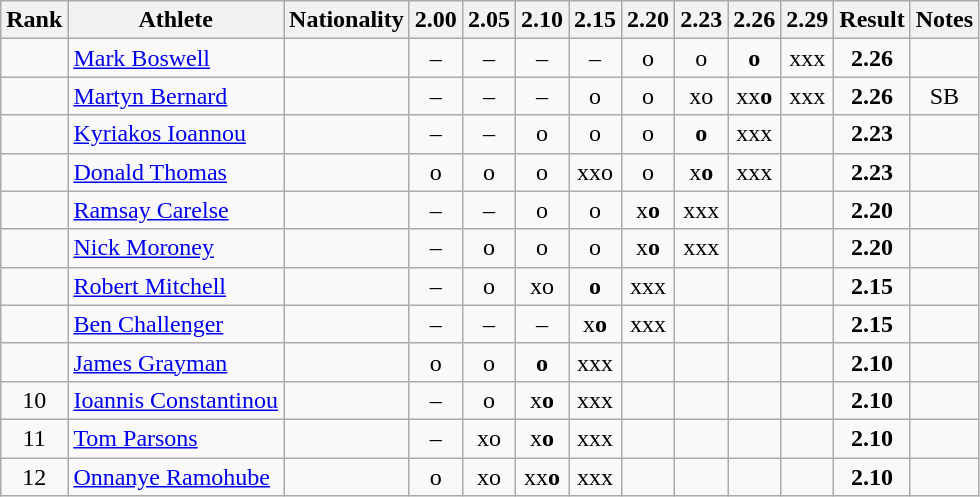<table class="wikitable sortable" style="text-align:center">
<tr>
<th>Rank</th>
<th>Athlete</th>
<th>Nationality</th>
<th>2.00</th>
<th>2.05</th>
<th>2.10</th>
<th>2.15</th>
<th>2.20</th>
<th>2.23</th>
<th>2.26</th>
<th>2.29</th>
<th>Result</th>
<th>Notes</th>
</tr>
<tr>
<td></td>
<td align="left"><a href='#'>Mark Boswell</a></td>
<td align=left></td>
<td>–</td>
<td>–</td>
<td>–</td>
<td>–</td>
<td>o</td>
<td>o</td>
<td><strong>o</strong></td>
<td>xxx</td>
<td><strong>2.26</strong></td>
<td></td>
</tr>
<tr>
<td></td>
<td align="left"><a href='#'>Martyn Bernard</a></td>
<td align=left></td>
<td>–</td>
<td>–</td>
<td>–</td>
<td>o</td>
<td>o</td>
<td>xo</td>
<td>xx<strong>o</strong></td>
<td>xxx</td>
<td><strong>2.26</strong></td>
<td>SB</td>
</tr>
<tr>
<td></td>
<td align="left"><a href='#'>Kyriakos Ioannou</a></td>
<td align=left></td>
<td>–</td>
<td>–</td>
<td>o</td>
<td>o</td>
<td>o</td>
<td><strong>o</strong></td>
<td>xxx</td>
<td></td>
<td><strong>2.23</strong></td>
<td></td>
</tr>
<tr>
<td></td>
<td align="left"><a href='#'>Donald Thomas</a></td>
<td align=left></td>
<td>o</td>
<td>o</td>
<td>o</td>
<td>xxo</td>
<td>o</td>
<td>x<strong>o</strong></td>
<td>xxx</td>
<td></td>
<td><strong>2.23</strong></td>
<td></td>
</tr>
<tr>
<td></td>
<td align="left"><a href='#'>Ramsay Carelse</a></td>
<td align=left></td>
<td>–</td>
<td>–</td>
<td>o</td>
<td>o</td>
<td>x<strong>o</strong></td>
<td>xxx</td>
<td></td>
<td></td>
<td><strong>2.20</strong></td>
<td></td>
</tr>
<tr>
<td></td>
<td align="left"><a href='#'>Nick Moroney</a></td>
<td align=left></td>
<td>–</td>
<td>o</td>
<td>o</td>
<td>o</td>
<td>x<strong>o</strong></td>
<td>xxx</td>
<td></td>
<td></td>
<td><strong>2.20</strong></td>
<td></td>
</tr>
<tr>
<td></td>
<td align="left"><a href='#'>Robert Mitchell</a></td>
<td align=left></td>
<td>–</td>
<td>o</td>
<td>xo</td>
<td><strong>o</strong></td>
<td>xxx</td>
<td></td>
<td></td>
<td></td>
<td><strong>2.15</strong></td>
<td></td>
</tr>
<tr>
<td></td>
<td align="left"><a href='#'>Ben Challenger</a></td>
<td align=left></td>
<td>–</td>
<td>–</td>
<td>–</td>
<td>x<strong>o</strong></td>
<td>xxx</td>
<td></td>
<td></td>
<td></td>
<td><strong>2.15</strong></td>
<td></td>
</tr>
<tr>
<td></td>
<td align="left"><a href='#'>James Grayman</a></td>
<td align=left></td>
<td>o</td>
<td>o</td>
<td><strong>o</strong></td>
<td>xxx</td>
<td></td>
<td></td>
<td></td>
<td></td>
<td><strong>2.10</strong></td>
<td></td>
</tr>
<tr>
<td>10</td>
<td align="left"><a href='#'>Ioannis Constantinou</a></td>
<td align=left></td>
<td>–</td>
<td>o</td>
<td>x<strong>o</strong></td>
<td>xxx</td>
<td></td>
<td></td>
<td></td>
<td></td>
<td><strong>2.10</strong></td>
<td></td>
</tr>
<tr>
<td>11</td>
<td align="left"><a href='#'>Tom Parsons</a></td>
<td align=left></td>
<td>–</td>
<td>xo</td>
<td>x<strong>o</strong></td>
<td>xxx</td>
<td></td>
<td></td>
<td></td>
<td></td>
<td><strong>2.10</strong></td>
<td></td>
</tr>
<tr>
<td>12</td>
<td align="left"><a href='#'>Onnanye Ramohube</a></td>
<td align=left></td>
<td>o</td>
<td>xo</td>
<td>xx<strong>o</strong></td>
<td>xxx</td>
<td></td>
<td></td>
<td></td>
<td></td>
<td><strong>2.10</strong></td>
<td></td>
</tr>
</table>
